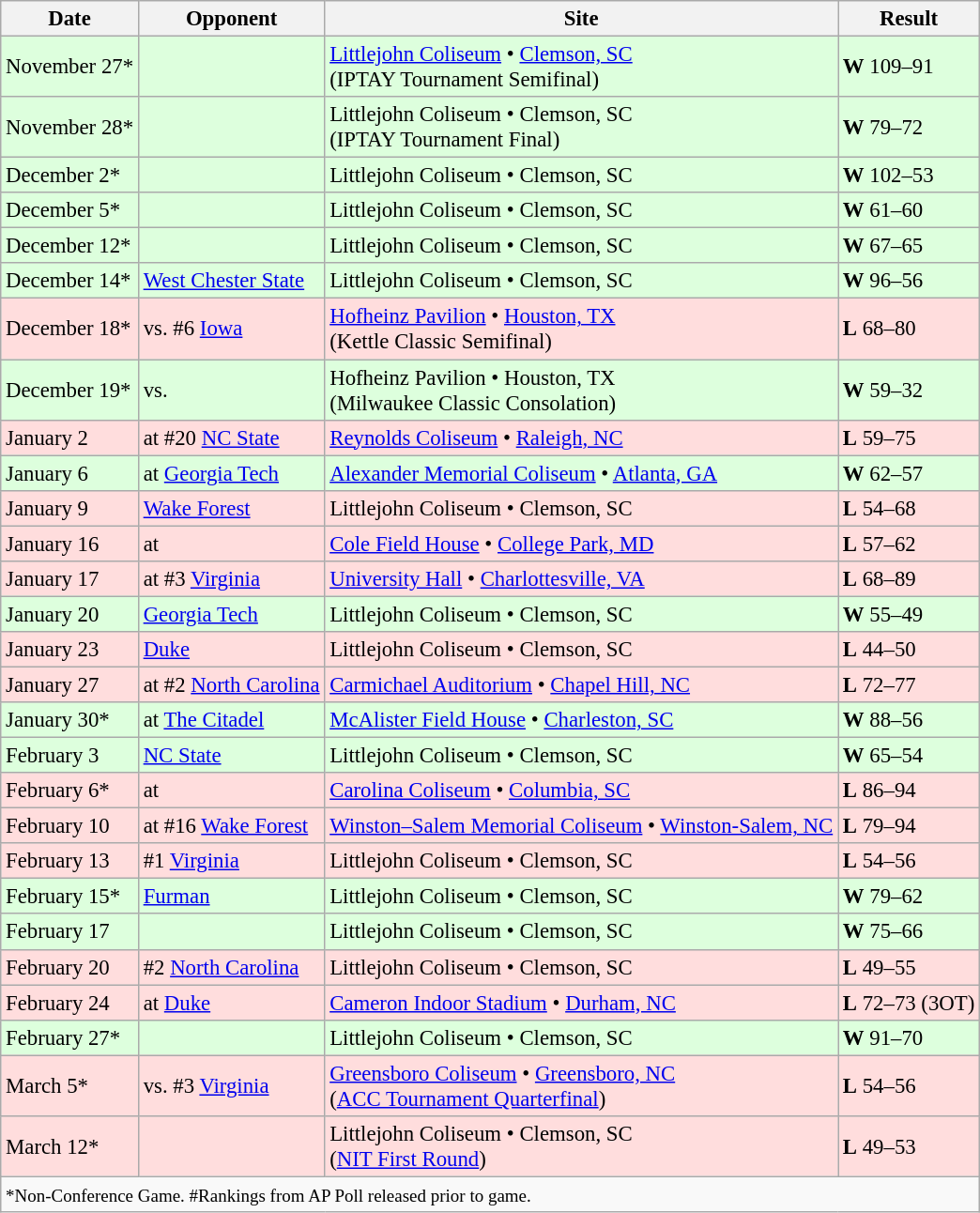<table class="wikitable" style="font-size:95%;">
<tr>
<th>Date</th>
<th>Opponent </th>
<th>Site</th>
<th>Result</th>
</tr>
<tr style="background: #ddffdd;">
<td>November 27*</td>
<td></td>
<td><a href='#'>Littlejohn Coliseum</a> • <a href='#'>Clemson, SC</a><br>(IPTAY Tournament Semifinal)</td>
<td><strong>W</strong> 109–91</td>
</tr>
<tr style="background: #ddffdd;">
<td>November 28*</td>
<td></td>
<td>Littlejohn Coliseum • Clemson, SC<br>(IPTAY Tournament Final)</td>
<td><strong>W</strong> 79–72</td>
</tr>
<tr style="background: #ddffdd;">
<td>December 2*</td>
<td></td>
<td>Littlejohn Coliseum • Clemson, SC</td>
<td><strong>W</strong> 102–53</td>
</tr>
<tr style="background: #ddffdd;">
<td>December 5*</td>
<td></td>
<td>Littlejohn Coliseum • Clemson, SC</td>
<td><strong>W</strong> 61–60</td>
</tr>
<tr style="background: #ddffdd;">
<td>December 12*</td>
<td></td>
<td>Littlejohn Coliseum • Clemson, SC</td>
<td><strong>W</strong> 67–65</td>
</tr>
<tr style="background: #ddffdd;">
<td>December 14*</td>
<td><a href='#'>West Chester State</a></td>
<td>Littlejohn Coliseum • Clemson, SC</td>
<td><strong>W</strong> 96–56</td>
</tr>
<tr style="background: #ffdddd;">
<td>December 18*</td>
<td>vs. #6 <a href='#'>Iowa</a></td>
<td><a href='#'>Hofheinz Pavilion</a> • <a href='#'>Houston, TX</a><br>(Kettle Classic Semifinal)</td>
<td><strong>L</strong> 68–80</td>
</tr>
<tr style="background: #ddffdd;">
<td>December 19*</td>
<td>vs. </td>
<td>Hofheinz Pavilion • Houston, TX<br>(Milwaukee Classic Consolation)</td>
<td><strong>W</strong> 59–32</td>
</tr>
<tr style="background: #ffdddd;">
<td>January 2</td>
<td>at #20 <a href='#'>NC State</a></td>
<td><a href='#'>Reynolds Coliseum</a> • <a href='#'>Raleigh, NC</a></td>
<td><strong>L</strong> 59–75</td>
</tr>
<tr style="background: #ddffdd;">
<td>January 6</td>
<td>at <a href='#'>Georgia Tech</a></td>
<td><a href='#'>Alexander Memorial Coliseum</a> • <a href='#'>Atlanta, GA</a></td>
<td><strong>W</strong> 62–57</td>
</tr>
<tr style="background: #ffdddd;">
<td>January 9</td>
<td><a href='#'>Wake Forest</a></td>
<td>Littlejohn Coliseum • Clemson, SC</td>
<td><strong>L</strong> 54–68</td>
</tr>
<tr style="background: #ffdddd;">
<td>January 16</td>
<td>at </td>
<td><a href='#'>Cole Field House</a> • <a href='#'>College Park, MD</a></td>
<td><strong>L</strong> 57–62</td>
</tr>
<tr style="background: #ffdddd;">
<td>January 17</td>
<td>at #3 <a href='#'>Virginia</a></td>
<td><a href='#'>University Hall</a> • <a href='#'>Charlottesville, VA</a></td>
<td><strong>L</strong> 68–89</td>
</tr>
<tr style="background: #ddffdd;">
<td>January 20</td>
<td><a href='#'>Georgia Tech</a></td>
<td>Littlejohn Coliseum • Clemson, SC</td>
<td><strong>W</strong> 55–49</td>
</tr>
<tr style="background: #ffdddd;">
<td>January 23</td>
<td><a href='#'>Duke</a></td>
<td>Littlejohn Coliseum • Clemson, SC</td>
<td><strong>L</strong> 44–50</td>
</tr>
<tr style="background: #ffdddd;">
<td>January 27</td>
<td>at #2 <a href='#'>North Carolina</a></td>
<td><a href='#'>Carmichael Auditorium</a> • <a href='#'>Chapel Hill, NC</a></td>
<td><strong>L</strong> 72–77</td>
</tr>
<tr style="background: #ddffdd;">
<td>January 30*</td>
<td>at <a href='#'>The Citadel</a></td>
<td><a href='#'>McAlister Field House</a> • <a href='#'>Charleston, SC</a></td>
<td><strong>W</strong> 88–56</td>
</tr>
<tr style="background: #ddffdd;">
<td>February 3</td>
<td><a href='#'>NC State</a></td>
<td>Littlejohn Coliseum • Clemson, SC</td>
<td><strong>W</strong> 65–54</td>
</tr>
<tr style="background: #ffdddd;">
<td>February 6*</td>
<td>at </td>
<td><a href='#'>Carolina Coliseum</a> • <a href='#'>Columbia, SC</a></td>
<td><strong>L</strong> 86–94</td>
</tr>
<tr style="background: #ffdddd;">
<td>February 10</td>
<td>at #16 <a href='#'>Wake Forest</a></td>
<td><a href='#'>Winston–Salem Memorial Coliseum</a> • <a href='#'>Winston-Salem, NC</a></td>
<td><strong>L</strong> 79–94</td>
</tr>
<tr style="background: #ffdddd;">
<td>February 13</td>
<td>#1 <a href='#'>Virginia</a></td>
<td>Littlejohn Coliseum • Clemson, SC</td>
<td><strong>L</strong> 54–56</td>
</tr>
<tr style="background: #ddffdd;">
<td>February 15*</td>
<td><a href='#'>Furman</a></td>
<td>Littlejohn Coliseum • Clemson, SC</td>
<td><strong>W</strong> 79–62</td>
</tr>
<tr style="background: #ddffdd;">
<td>February 17</td>
<td></td>
<td>Littlejohn Coliseum • Clemson, SC</td>
<td><strong>W</strong> 75–66</td>
</tr>
<tr style="background: #ffdddd;">
<td>February 20</td>
<td>#2 <a href='#'>North Carolina</a></td>
<td>Littlejohn Coliseum • Clemson, SC</td>
<td><strong>L</strong> 49–55</td>
</tr>
<tr style="background: #ffdddd;">
<td>February 24</td>
<td>at <a href='#'>Duke</a></td>
<td><a href='#'>Cameron Indoor Stadium</a> • <a href='#'>Durham, NC</a></td>
<td><strong>L</strong> 72–73 (3OT)</td>
</tr>
<tr style="background: #ddffdd;">
<td>February 27*</td>
<td></td>
<td>Littlejohn Coliseum • Clemson, SC</td>
<td><strong>W</strong> 91–70</td>
</tr>
<tr style="background: #ffdddd;">
<td>March 5*</td>
<td>vs. #3 <a href='#'>Virginia</a></td>
<td><a href='#'>Greensboro Coliseum</a> • <a href='#'>Greensboro, NC</a><br>(<a href='#'>ACC Tournament Quarterfinal</a>)</td>
<td><strong>L</strong> 54–56</td>
</tr>
<tr style="background: #ffdddd;">
<td>March 12*</td>
<td></td>
<td>Littlejohn Coliseum • Clemson, SC<br>(<a href='#'>NIT First Round</a>)</td>
<td><strong>L</strong> 49–53</td>
</tr>
<tr style="background:#f9f9f9;">
<td colspan=5><small>*Non-Conference Game. #Rankings from AP Poll released prior to game.</small></td>
</tr>
</table>
